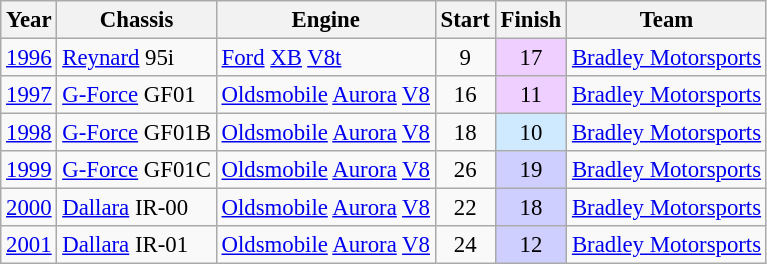<table class="wikitable" style="font-size: 95%;">
<tr>
<th>Year</th>
<th>Chassis</th>
<th>Engine</th>
<th>Start</th>
<th>Finish</th>
<th>Team</th>
</tr>
<tr>
<td><a href='#'>1996</a></td>
<td><a href='#'>Reynard</a> 95i</td>
<td><a href='#'>Ford</a> <a href='#'>XB</a> <a href='#'>V8</a><a href='#'>t</a></td>
<td align=center>9</td>
<td align=center style="background:#EFCFFF;">17</td>
<td><a href='#'>Bradley Motorsports</a></td>
</tr>
<tr>
<td><a href='#'>1997</a></td>
<td><a href='#'>G-Force</a> GF01</td>
<td><a href='#'>Oldsmobile</a> <a href='#'>Aurora</a> <a href='#'>V8</a></td>
<td align=center>16</td>
<td align=center style="background:#EFCFFF;">11</td>
<td><a href='#'>Bradley Motorsports</a></td>
</tr>
<tr>
<td><a href='#'>1998</a></td>
<td><a href='#'>G-Force</a> GF01B</td>
<td><a href='#'>Oldsmobile</a> <a href='#'>Aurora</a> <a href='#'>V8</a></td>
<td align=center>18</td>
<td align=center style="background:#CFEAFF;">10</td>
<td><a href='#'>Bradley Motorsports</a></td>
</tr>
<tr>
<td><a href='#'>1999</a></td>
<td><a href='#'>G-Force</a> GF01C</td>
<td><a href='#'>Oldsmobile</a> <a href='#'>Aurora</a> <a href='#'>V8</a></td>
<td align=center>26</td>
<td align=center style="background:#CFCFFF;">19</td>
<td><a href='#'>Bradley Motorsports</a></td>
</tr>
<tr>
<td><a href='#'>2000</a></td>
<td><a href='#'>Dallara</a> IR-00</td>
<td><a href='#'>Oldsmobile</a> <a href='#'>Aurora</a> <a href='#'>V8</a></td>
<td align=center>22</td>
<td align=center style="background:#CFCFFF;">18</td>
<td><a href='#'>Bradley Motorsports</a></td>
</tr>
<tr>
<td><a href='#'>2001</a></td>
<td><a href='#'>Dallara</a> IR-01</td>
<td><a href='#'>Oldsmobile</a> <a href='#'>Aurora</a> <a href='#'>V8</a></td>
<td align=center>24</td>
<td align=center style="background:#CFCFFF;">12</td>
<td><a href='#'>Bradley Motorsports</a></td>
</tr>
</table>
